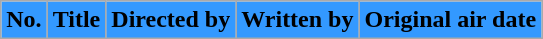<table class="wikitable plainrowheaders">
<tr>
<th style="background:#39f;">No.</th>
<th style="background:#39f;">Title</th>
<th style="background:#39f;">Directed by</th>
<th style="background:#39f;">Written by</th>
<th style="background:#39f;">Original air date<br>










</th>
</tr>
</table>
